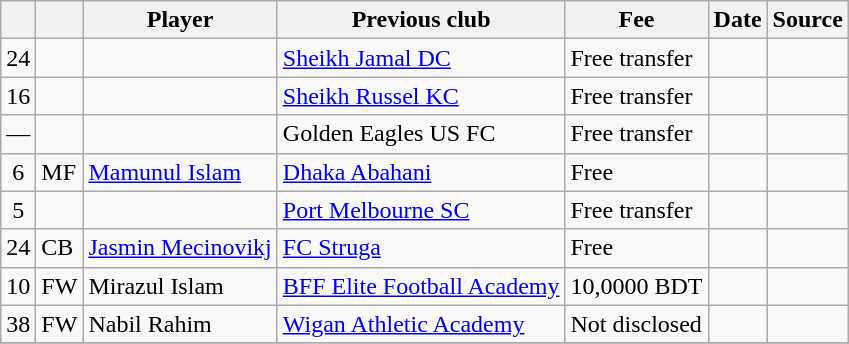<table class="wikitable plainrowheaders sortable">
<tr>
<th></th>
<th></th>
<th>Player</th>
<th>Previous club</th>
<th>Fee</th>
<th>Date</th>
<th>Source</th>
</tr>
<tr>
<td align=center>24</td>
<td align=center></td>
<td></td>
<td> <a href='#'>Sheikh Jamal DC</a></td>
<td>Free transfer</td>
<td></td>
<td></td>
</tr>
<tr>
<td align=center>16</td>
<td align=center></td>
<td></td>
<td> <a href='#'>Sheikh Russel KC</a></td>
<td>Free transfer</td>
<td></td>
<td></td>
</tr>
<tr>
<td align=center>—</td>
<td align=center></td>
<td></td>
<td> Golden Eagles US FC</td>
<td>Free transfer</td>
<td></td>
<td></td>
</tr>
<tr>
<td align=center>6</td>
<td>MF</td>
<td> <a href='#'>Mamunul Islam</a></td>
<td> <a href='#'>Dhaka Abahani</a></td>
<td>Free</td>
<td></td>
<td></td>
</tr>
<tr>
<td align=center>5</td>
<td align=center></td>
<td></td>
<td> <a href='#'>Port Melbourne SC</a></td>
<td>Free transfer</td>
<td></td>
<td></td>
</tr>
<tr>
<td align=center>24</td>
<td>CB</td>
<td> <a href='#'>Jasmin Mecinovikj</a></td>
<td> <a href='#'>FC Struga</a></td>
<td>Free</td>
<td></td>
<td></td>
</tr>
<tr>
<td align=center>10</td>
<td>FW</td>
<td> Mirazul Islam</td>
<td> <a href='#'>BFF Elite Football Academy</a></td>
<td>10,0000 BDT</td>
<td></td>
<td></td>
</tr>
<tr>
<td align=center>38</td>
<td>FW</td>
<td> Nabil Rahim</td>
<td> <a href='#'>Wigan Athletic Academy</a></td>
<td>Not disclosed</td>
<td></td>
<td></td>
</tr>
<tr>
</tr>
</table>
